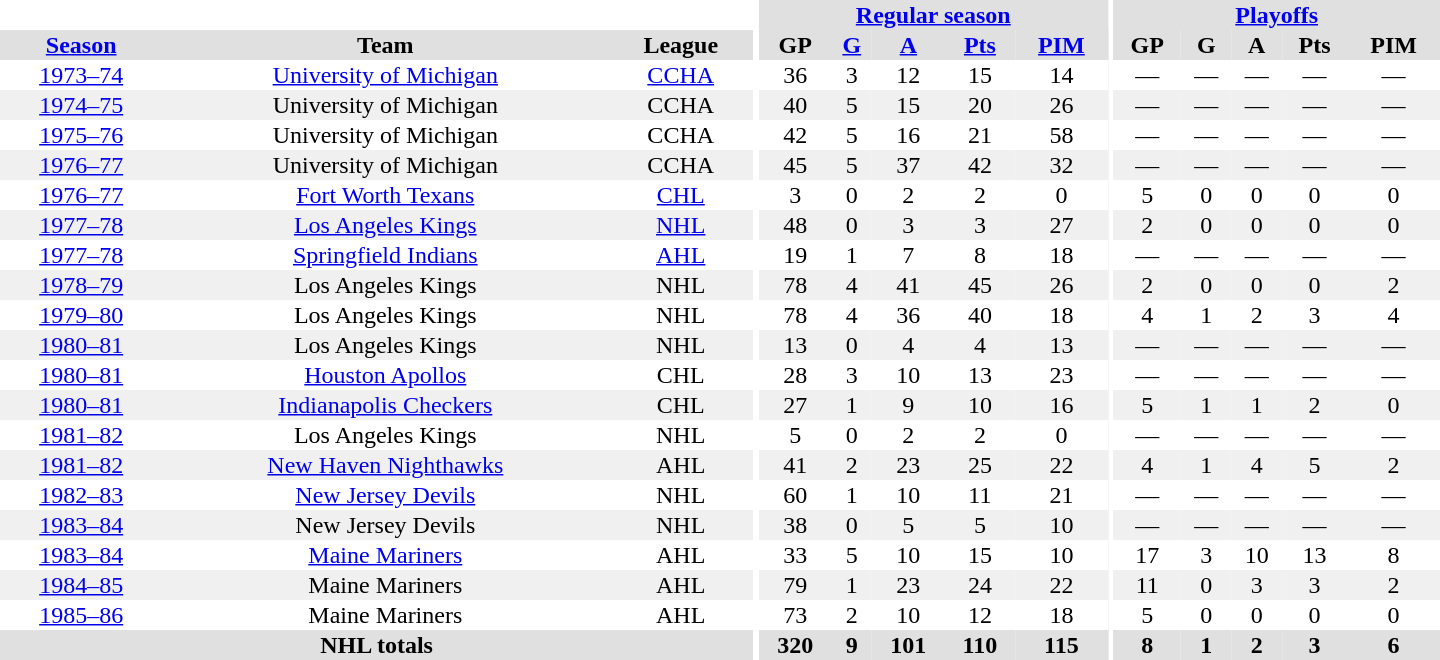<table border="0" cellpadding="1" cellspacing="0" style="text-align:center; width:60em">
<tr bgcolor="#e0e0e0">
<th colspan="3" bgcolor="#ffffff"></th>
<th rowspan="100" bgcolor="#ffffff"></th>
<th colspan="5"><a href='#'>Regular season</a></th>
<th rowspan="100" bgcolor="#ffffff"></th>
<th colspan="5"><a href='#'>Playoffs</a></th>
</tr>
<tr bgcolor="#e0e0e0">
<th><a href='#'>Season</a></th>
<th>Team</th>
<th>League</th>
<th>GP</th>
<th><a href='#'>G</a></th>
<th><a href='#'>A</a></th>
<th><a href='#'>Pts</a></th>
<th><a href='#'>PIM</a></th>
<th>GP</th>
<th>G</th>
<th>A</th>
<th>Pts</th>
<th>PIM</th>
</tr>
<tr>
<td><a href='#'>1973–74</a></td>
<td><a href='#'>University of Michigan</a></td>
<td><a href='#'>CCHA</a></td>
<td>36</td>
<td>3</td>
<td>12</td>
<td>15</td>
<td>14</td>
<td>—</td>
<td>—</td>
<td>—</td>
<td>—</td>
<td>—</td>
</tr>
<tr bgcolor="#f0f0f0">
<td><a href='#'>1974–75</a></td>
<td>University of Michigan</td>
<td>CCHA</td>
<td>40</td>
<td>5</td>
<td>15</td>
<td>20</td>
<td>26</td>
<td>—</td>
<td>—</td>
<td>—</td>
<td>—</td>
<td>—</td>
</tr>
<tr>
<td><a href='#'>1975–76</a></td>
<td>University of Michigan</td>
<td>CCHA</td>
<td>42</td>
<td>5</td>
<td>16</td>
<td>21</td>
<td>58</td>
<td>—</td>
<td>—</td>
<td>—</td>
<td>—</td>
<td>—</td>
</tr>
<tr bgcolor="#f0f0f0">
<td><a href='#'>1976–77</a></td>
<td>University of Michigan</td>
<td>CCHA</td>
<td>45</td>
<td>5</td>
<td>37</td>
<td>42</td>
<td>32</td>
<td>—</td>
<td>—</td>
<td>—</td>
<td>—</td>
<td>—</td>
</tr>
<tr>
<td><a href='#'>1976–77</a></td>
<td><a href='#'>Fort Worth Texans</a></td>
<td><a href='#'>CHL</a></td>
<td>3</td>
<td>0</td>
<td>2</td>
<td>2</td>
<td>0</td>
<td>5</td>
<td>0</td>
<td>0</td>
<td>0</td>
<td>0</td>
</tr>
<tr bgcolor="#f0f0f0">
<td><a href='#'>1977–78</a></td>
<td><a href='#'>Los Angeles Kings</a></td>
<td><a href='#'>NHL</a></td>
<td>48</td>
<td>0</td>
<td>3</td>
<td>3</td>
<td>27</td>
<td>2</td>
<td>0</td>
<td>0</td>
<td>0</td>
<td>0</td>
</tr>
<tr>
<td><a href='#'>1977–78</a></td>
<td><a href='#'>Springfield Indians</a></td>
<td><a href='#'>AHL</a></td>
<td>19</td>
<td>1</td>
<td>7</td>
<td>8</td>
<td>18</td>
<td>—</td>
<td>—</td>
<td>—</td>
<td>—</td>
<td>—</td>
</tr>
<tr bgcolor="#f0f0f0">
<td><a href='#'>1978–79</a></td>
<td>Los Angeles Kings</td>
<td>NHL</td>
<td>78</td>
<td>4</td>
<td>41</td>
<td>45</td>
<td>26</td>
<td>2</td>
<td>0</td>
<td>0</td>
<td>0</td>
<td>2</td>
</tr>
<tr>
<td><a href='#'>1979–80</a></td>
<td>Los Angeles Kings</td>
<td>NHL</td>
<td>78</td>
<td>4</td>
<td>36</td>
<td>40</td>
<td>18</td>
<td>4</td>
<td>1</td>
<td>2</td>
<td>3</td>
<td>4</td>
</tr>
<tr bgcolor="#f0f0f0">
<td><a href='#'>1980–81</a></td>
<td>Los Angeles Kings</td>
<td>NHL</td>
<td>13</td>
<td>0</td>
<td>4</td>
<td>4</td>
<td>13</td>
<td>—</td>
<td>—</td>
<td>—</td>
<td>—</td>
<td>—</td>
</tr>
<tr>
<td><a href='#'>1980–81</a></td>
<td><a href='#'>Houston Apollos</a></td>
<td>CHL</td>
<td>28</td>
<td>3</td>
<td>10</td>
<td>13</td>
<td>23</td>
<td>—</td>
<td>—</td>
<td>—</td>
<td>—</td>
<td>—</td>
</tr>
<tr bgcolor="#f0f0f0">
<td><a href='#'>1980–81</a></td>
<td><a href='#'>Indianapolis Checkers</a></td>
<td>CHL</td>
<td>27</td>
<td>1</td>
<td>9</td>
<td>10</td>
<td>16</td>
<td>5</td>
<td>1</td>
<td>1</td>
<td>2</td>
<td>0</td>
</tr>
<tr>
<td><a href='#'>1981–82</a></td>
<td>Los Angeles Kings</td>
<td>NHL</td>
<td>5</td>
<td>0</td>
<td>2</td>
<td>2</td>
<td>0</td>
<td>—</td>
<td>—</td>
<td>—</td>
<td>—</td>
<td>—</td>
</tr>
<tr bgcolor="#f0f0f0">
<td><a href='#'>1981–82</a></td>
<td><a href='#'>New Haven Nighthawks</a></td>
<td>AHL</td>
<td>41</td>
<td>2</td>
<td>23</td>
<td>25</td>
<td>22</td>
<td>4</td>
<td>1</td>
<td>4</td>
<td>5</td>
<td>2</td>
</tr>
<tr>
<td><a href='#'>1982–83</a></td>
<td><a href='#'>New Jersey Devils</a></td>
<td>NHL</td>
<td>60</td>
<td>1</td>
<td>10</td>
<td>11</td>
<td>21</td>
<td>—</td>
<td>—</td>
<td>—</td>
<td>—</td>
<td>—</td>
</tr>
<tr bgcolor="#f0f0f0">
<td><a href='#'>1983–84</a></td>
<td>New Jersey Devils</td>
<td>NHL</td>
<td>38</td>
<td>0</td>
<td>5</td>
<td>5</td>
<td>10</td>
<td>—</td>
<td>—</td>
<td>—</td>
<td>—</td>
<td>—</td>
</tr>
<tr>
<td><a href='#'>1983–84</a></td>
<td><a href='#'>Maine Mariners</a></td>
<td>AHL</td>
<td>33</td>
<td>5</td>
<td>10</td>
<td>15</td>
<td>10</td>
<td>17</td>
<td>3</td>
<td>10</td>
<td>13</td>
<td>8</td>
</tr>
<tr bgcolor="#f0f0f0">
<td><a href='#'>1984–85</a></td>
<td>Maine Mariners</td>
<td>AHL</td>
<td>79</td>
<td>1</td>
<td>23</td>
<td>24</td>
<td>22</td>
<td>11</td>
<td>0</td>
<td>3</td>
<td>3</td>
<td>2</td>
</tr>
<tr>
<td><a href='#'>1985–86</a></td>
<td>Maine Mariners</td>
<td>AHL</td>
<td>73</td>
<td>2</td>
<td>10</td>
<td>12</td>
<td>18</td>
<td>5</td>
<td>0</td>
<td>0</td>
<td>0</td>
<td>0</td>
</tr>
<tr bgcolor="#e0e0e0">
<th colspan="3">NHL totals</th>
<th>320</th>
<th>9</th>
<th>101</th>
<th>110</th>
<th>115</th>
<th>8</th>
<th>1</th>
<th>2</th>
<th>3</th>
<th>6</th>
</tr>
</table>
